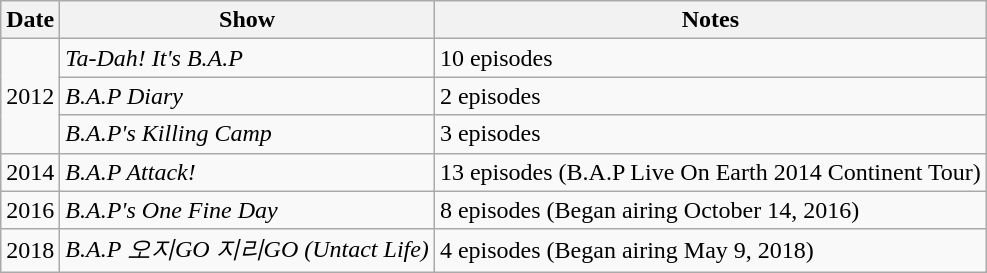<table class="wikitable">
<tr>
<th>Date</th>
<th>Show</th>
<th scope="col">Notes</th>
</tr>
<tr>
<td rowspan="3">2012</td>
<td><em>Ta-Dah! It's B.A.P</em></td>
<td>10 episodes</td>
</tr>
<tr>
<td><em>B.A.P Diary</em></td>
<td>2 episodes</td>
</tr>
<tr>
<td><em>B.A.P's Killing Camp</em></td>
<td>3 episodes</td>
</tr>
<tr>
<td>2014</td>
<td><em>B.A.P Attack! </em></td>
<td>13 episodes (B.A.P Live On Earth 2014 Continent Tour)</td>
</tr>
<tr>
<td>2016</td>
<td><em>B.A.P's One Fine Day</em></td>
<td>8 episodes (Began airing October 14, 2016)</td>
</tr>
<tr>
<td>2018</td>
<td><em>B.A.P 오지GO 지리GO (Untact Life)</em></td>
<td>4 episodes (Began airing May 9, 2018)</td>
</tr>
</table>
